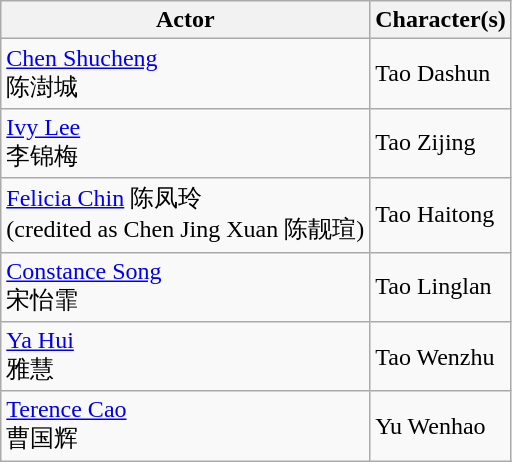<table class="wikitable">
<tr>
<th>Actor</th>
<th>Character(s)</th>
</tr>
<tr>
<td><a href='#'>Chen Shucheng</a> <br> 陈澍城</td>
<td>Tao Dashun</td>
</tr>
<tr>
<td><a href='#'>Ivy Lee</a> <br> 李锦梅</td>
<td>Tao Zijing</td>
</tr>
<tr>
<td><a href='#'>Felicia Chin</a> 陈凤玲 <br> (credited as Chen Jing Xuan 陈靓瑄)</td>
<td>Tao Haitong</td>
</tr>
<tr>
<td><a href='#'>Constance Song</a> <br> 宋怡霏</td>
<td>Tao Linglan</td>
</tr>
<tr>
<td><a href='#'>Ya Hui</a> <br> 雅慧</td>
<td>Tao Wenzhu</td>
</tr>
<tr>
<td><a href='#'>Terence Cao</a> <br> 曹国辉</td>
<td>Yu Wenhao</td>
</tr>
</table>
